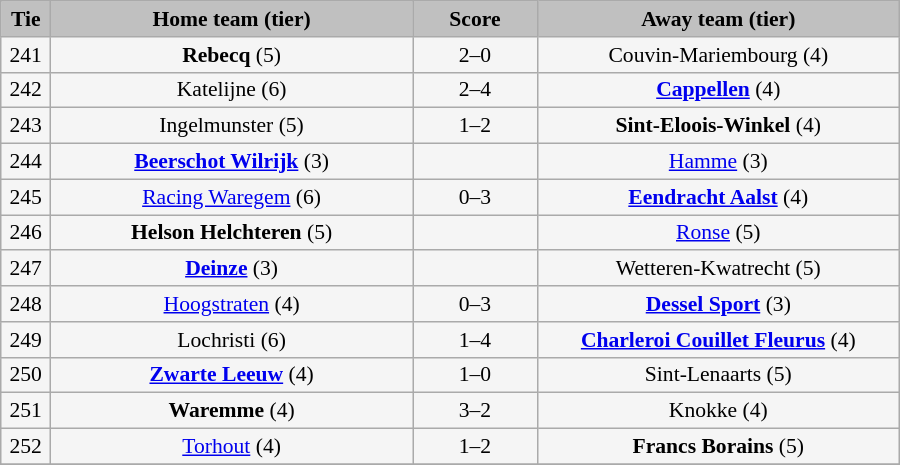<table class="wikitable" style="width: 600px; background:WhiteSmoke; text-align:center; font-size:90%">
<tr>
<td scope="col" style="width:  5.00%; background:silver;"><strong>Tie</strong></td>
<td scope="col" style="width: 36.25%; background:silver;"><strong>Home team (tier)</strong></td>
<td scope="col" style="width: 12.50%; background:silver;"><strong>Score</strong></td>
<td scope="col" style="width: 36.25%; background:silver;"><strong>Away team (tier)</strong></td>
</tr>
<tr>
<td>241</td>
<td><strong>Rebecq</strong> (5)</td>
<td>2–0</td>
<td>Couvin-Mariembourg (4)</td>
</tr>
<tr>
<td>242</td>
<td>Katelijne (6)</td>
<td>2–4</td>
<td><strong><a href='#'>Cappellen</a></strong> (4)</td>
</tr>
<tr>
<td>243</td>
<td>Ingelmunster (5)</td>
<td>1–2</td>
<td><strong>Sint-Eloois-Winkel</strong> (4)</td>
</tr>
<tr>
<td>244</td>
<td><strong><a href='#'>Beerschot Wilrijk</a></strong> (3)</td>
<td></td>
<td><a href='#'>Hamme</a> (3)</td>
</tr>
<tr>
<td>245</td>
<td><a href='#'>Racing Waregem</a> (6)</td>
<td>0–3</td>
<td><strong><a href='#'>Eendracht Aalst</a></strong> (4)</td>
</tr>
<tr>
<td>246</td>
<td><strong>Helson Helchteren</strong> (5)</td>
<td></td>
<td><a href='#'>Ronse</a> (5)</td>
</tr>
<tr>
<td>247</td>
<td><strong><a href='#'>Deinze</a></strong> (3)</td>
<td></td>
<td>Wetteren-Kwatrecht (5)</td>
</tr>
<tr>
<td>248</td>
<td><a href='#'>Hoogstraten</a> (4)</td>
<td>0–3 </td>
<td><strong><a href='#'>Dessel Sport</a></strong> (3)</td>
</tr>
<tr>
<td>249</td>
<td>Lochristi (6)</td>
<td>1–4 </td>
<td><strong><a href='#'>Charleroi Couillet Fleurus</a></strong> (4)</td>
</tr>
<tr>
<td>250</td>
<td><strong><a href='#'>Zwarte Leeuw</a></strong> (4)</td>
<td>1–0</td>
<td>Sint-Lenaarts (5)</td>
</tr>
<tr>
<td>251</td>
<td><strong>Waremme</strong> (4)</td>
<td>3–2</td>
<td>Knokke (4)</td>
</tr>
<tr>
<td>252</td>
<td><a href='#'>Torhout</a> (4)</td>
<td>1–2 </td>
<td><strong>Francs Borains</strong> (5)</td>
</tr>
<tr>
</tr>
</table>
